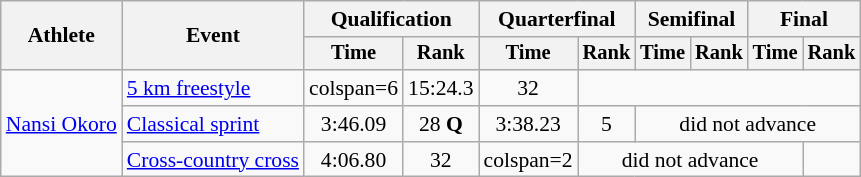<table class="wikitable" style="font-size:90%">
<tr>
<th rowspan="2">Athlete</th>
<th rowspan="2">Event</th>
<th colspan="2">Qualification</th>
<th colspan="2">Quarterfinal</th>
<th colspan="2">Semifinal</th>
<th colspan="2">Final</th>
</tr>
<tr style="font-size:95%">
<th>Time</th>
<th>Rank</th>
<th>Time</th>
<th>Rank</th>
<th>Time</th>
<th>Rank</th>
<th>Time</th>
<th>Rank</th>
</tr>
<tr align=center>
<td align=left rowspan=3><a href='#'>Nansi Okoro</a></td>
<td align=left><a href='#'>5 km freestyle</a></td>
<td>colspan=6 </td>
<td>15:24.3</td>
<td>32</td>
</tr>
<tr align=center>
<td align=left><a href='#'>Classical sprint</a></td>
<td>3:46.09</td>
<td>28 <strong>Q</strong></td>
<td>3:38.23</td>
<td>5</td>
<td colspan=4>did not advance</td>
</tr>
<tr align=center>
<td align=left><a href='#'>Cross-country cross</a></td>
<td>4:06.80</td>
<td>32</td>
<td>colspan=2 </td>
<td colspan=4>did not advance</td>
</tr>
</table>
